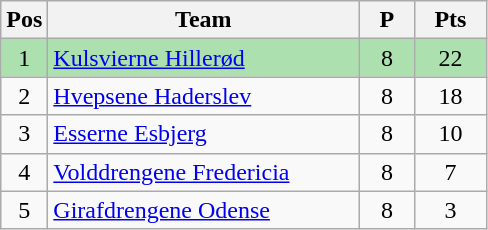<table class="wikitable" style="font-size: 100%">
<tr>
<th width=20>Pos</th>
<th width=200>Team</th>
<th width=30>P</th>
<th width=40>Pts</th>
</tr>
<tr align=center style="background:#ACE1AF;">
<td>1</td>
<td align="left"><a href='#'>Kulsvierne Hillerød</a></td>
<td>8</td>
<td>22</td>
</tr>
<tr align=center>
<td>2</td>
<td align="left"><a href='#'>Hvepsene Haderslev</a></td>
<td>8</td>
<td>18</td>
</tr>
<tr align=center>
<td>3</td>
<td align="left"><a href='#'>Esserne Esbjerg</a></td>
<td>8</td>
<td>10</td>
</tr>
<tr align=center>
<td>4</td>
<td align="left"><a href='#'>Volddrengene Fredericia</a></td>
<td>8</td>
<td>7</td>
</tr>
<tr align=center>
<td>5</td>
<td align="left"><a href='#'>Girafdrengene Odense</a></td>
<td>8</td>
<td>3</td>
</tr>
</table>
